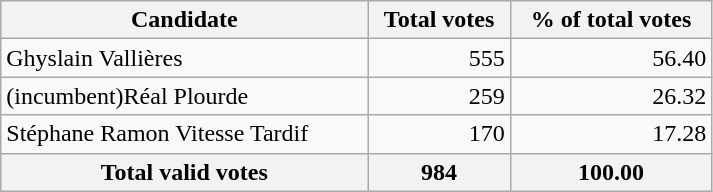<table class="wikitable" width="475">
<tr>
<th align="left">Candidate</th>
<th align="right">Total votes</th>
<th align="right">% of total votes</th>
</tr>
<tr>
<td align="left">Ghyslain Vallières</td>
<td align="right">555</td>
<td align="right">56.40</td>
</tr>
<tr>
<td align="left">(incumbent)Réal Plourde</td>
<td align="right">259</td>
<td align="right">26.32</td>
</tr>
<tr>
<td align="left">Stéphane Ramon Vitesse Tardif</td>
<td align="right">170</td>
<td align="right">17.28</td>
</tr>
<tr bgcolor="#EEEEEE">
<th align="left">Total valid votes</th>
<th align="right"><strong>984</strong></th>
<th align="right"><strong>100.00</strong></th>
</tr>
</table>
